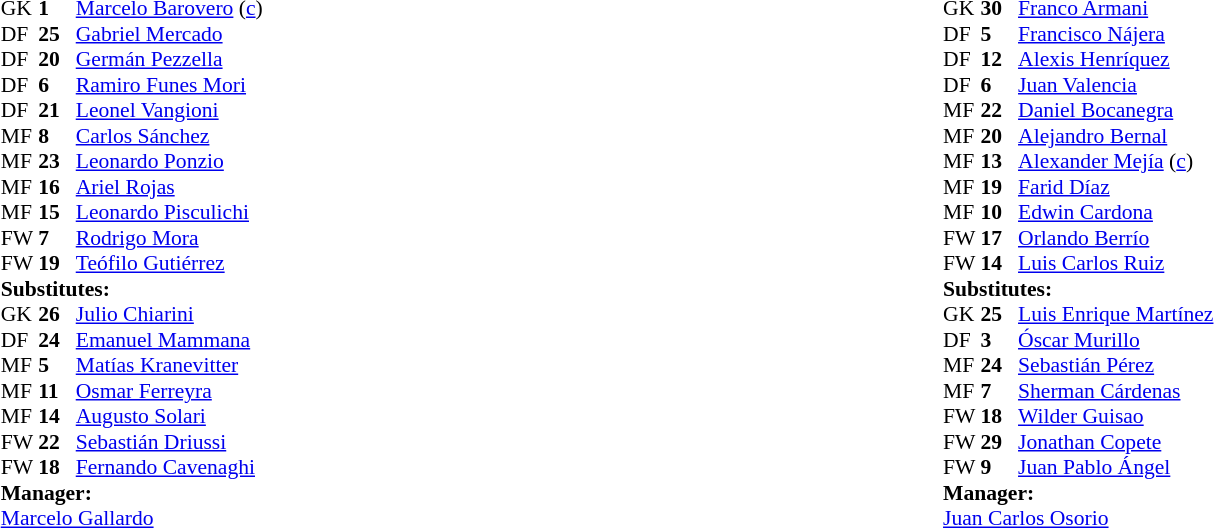<table width="100%">
<tr>
<td valign="top" width="50%"><br><table style="font-size: 90%" cellspacing="0" cellpadding="0" align=center>
<tr>
<th width=25></th>
<th width=25></th>
</tr>
<tr>
<td>GK</td>
<td><strong>1</strong></td>
<td> <a href='#'>Marcelo Barovero</a> (<a href='#'>c</a>)</td>
</tr>
<tr>
<td>DF</td>
<td><strong>25</strong></td>
<td> <a href='#'>Gabriel Mercado</a></td>
</tr>
<tr>
<td>DF</td>
<td><strong>20</strong></td>
<td> <a href='#'>Germán Pezzella</a></td>
</tr>
<tr>
<td>DF</td>
<td><strong>6</strong></td>
<td> <a href='#'>Ramiro Funes Mori</a></td>
<td></td>
</tr>
<tr>
<td>DF</td>
<td><strong>21</strong></td>
<td> <a href='#'>Leonel Vangioni</a></td>
</tr>
<tr>
<td>MF</td>
<td><strong>8</strong></td>
<td> <a href='#'>Carlos Sánchez</a></td>
</tr>
<tr>
<td>MF</td>
<td><strong>23</strong></td>
<td> <a href='#'>Leonardo Ponzio</a></td>
<td></td>
<td></td>
</tr>
<tr>
<td>MF</td>
<td><strong>16</strong></td>
<td> <a href='#'>Ariel Rojas</a></td>
</tr>
<tr>
<td>MF</td>
<td><strong>15</strong></td>
<td> <a href='#'>Leonardo Pisculichi</a></td>
<td></td>
<td></td>
</tr>
<tr>
<td>FW</td>
<td><strong>7</strong></td>
<td> <a href='#'>Rodrigo Mora</a></td>
</tr>
<tr>
<td>FW</td>
<td><strong>19</strong></td>
<td> <a href='#'>Teófilo Gutiérrez</a></td>
<td></td>
<td></td>
</tr>
<tr>
<td colspan=3><strong>Substitutes:</strong></td>
</tr>
<tr>
<td>GK</td>
<td><strong>26</strong></td>
<td> <a href='#'>Julio Chiarini</a></td>
</tr>
<tr>
<td>DF</td>
<td><strong>24</strong></td>
<td> <a href='#'>Emanuel Mammana</a></td>
</tr>
<tr>
<td>MF</td>
<td><strong>5</strong></td>
<td> <a href='#'>Matías Kranevitter</a></td>
<td></td>
<td></td>
</tr>
<tr>
<td>MF</td>
<td><strong>11</strong></td>
<td> <a href='#'>Osmar Ferreyra</a></td>
</tr>
<tr>
<td>MF</td>
<td><strong>14</strong></td>
<td> <a href='#'>Augusto Solari</a></td>
</tr>
<tr>
<td>FW</td>
<td><strong>22</strong></td>
<td> <a href='#'>Sebastián Driussi</a></td>
<td></td>
<td></td>
</tr>
<tr>
<td>FW</td>
<td><strong>18</strong></td>
<td> <a href='#'>Fernando Cavenaghi</a></td>
<td></td>
<td></td>
</tr>
<tr>
<td colspan=3><strong>Manager:</strong></td>
</tr>
<tr>
<td colspan=4> <a href='#'>Marcelo Gallardo</a></td>
</tr>
</table>
</td>
<td><br><table style="font-size: 90%" cellspacing="0" cellpadding="0" align=center>
<tr>
<th width=25></th>
<th width=25></th>
</tr>
<tr>
<td>GK</td>
<td><strong>30</strong></td>
<td> <a href='#'>Franco Armani</a></td>
</tr>
<tr>
<td>DF</td>
<td><strong>5</strong></td>
<td> <a href='#'>Francisco Nájera</a></td>
<td></td>
<td></td>
</tr>
<tr>
<td>DF</td>
<td><strong>12</strong></td>
<td> <a href='#'>Alexis Henríquez</a></td>
</tr>
<tr>
<td>DF</td>
<td><strong>6</strong></td>
<td> <a href='#'>Juan Valencia</a></td>
</tr>
<tr>
<td>MF</td>
<td><strong>22</strong></td>
<td> <a href='#'>Daniel Bocanegra</a></td>
</tr>
<tr>
<td>MF</td>
<td><strong>20</strong></td>
<td> <a href='#'>Alejandro Bernal</a></td>
</tr>
<tr>
<td>MF</td>
<td><strong>13</strong></td>
<td> <a href='#'>Alexander Mejía</a> (<a href='#'>c</a>)</td>
<td></td>
</tr>
<tr>
<td>MF</td>
<td><strong>19</strong></td>
<td> <a href='#'>Farid Díaz</a></td>
<td></td>
<td></td>
</tr>
<tr>
<td>MF</td>
<td><strong>10</strong></td>
<td> <a href='#'>Edwin Cardona</a></td>
</tr>
<tr>
<td>FW</td>
<td><strong>17</strong></td>
<td> <a href='#'>Orlando Berrío</a></td>
<td></td>
<td></td>
</tr>
<tr>
<td>FW</td>
<td><strong>14</strong></td>
<td> <a href='#'>Luis Carlos Ruiz</a></td>
</tr>
<tr>
<td colspan=3><strong>Substitutes:</strong></td>
</tr>
<tr>
<td>GK</td>
<td><strong>25</strong></td>
<td> <a href='#'>Luis Enrique Martínez</a></td>
</tr>
<tr>
<td>DF</td>
<td><strong>3</strong></td>
<td> <a href='#'>Óscar Murillo</a></td>
<td></td>
<td></td>
</tr>
<tr>
<td>MF</td>
<td><strong>24</strong></td>
<td> <a href='#'>Sebastián Pérez</a></td>
</tr>
<tr>
<td>MF</td>
<td><strong>7</strong></td>
<td> <a href='#'>Sherman Cárdenas</a></td>
<td></td>
<td></td>
</tr>
<tr>
<td>FW</td>
<td><strong>18</strong></td>
<td> <a href='#'>Wilder Guisao</a></td>
<td></td>
<td></td>
</tr>
<tr>
<td>FW</td>
<td><strong>29</strong></td>
<td> <a href='#'>Jonathan Copete</a></td>
</tr>
<tr>
<td>FW</td>
<td><strong>9</strong></td>
<td> <a href='#'>Juan Pablo Ángel</a></td>
</tr>
<tr>
<td colspan=3><strong>Manager:</strong></td>
</tr>
<tr>
<td colspan=4> <a href='#'>Juan Carlos Osorio</a></td>
</tr>
</table>
</td>
</tr>
</table>
